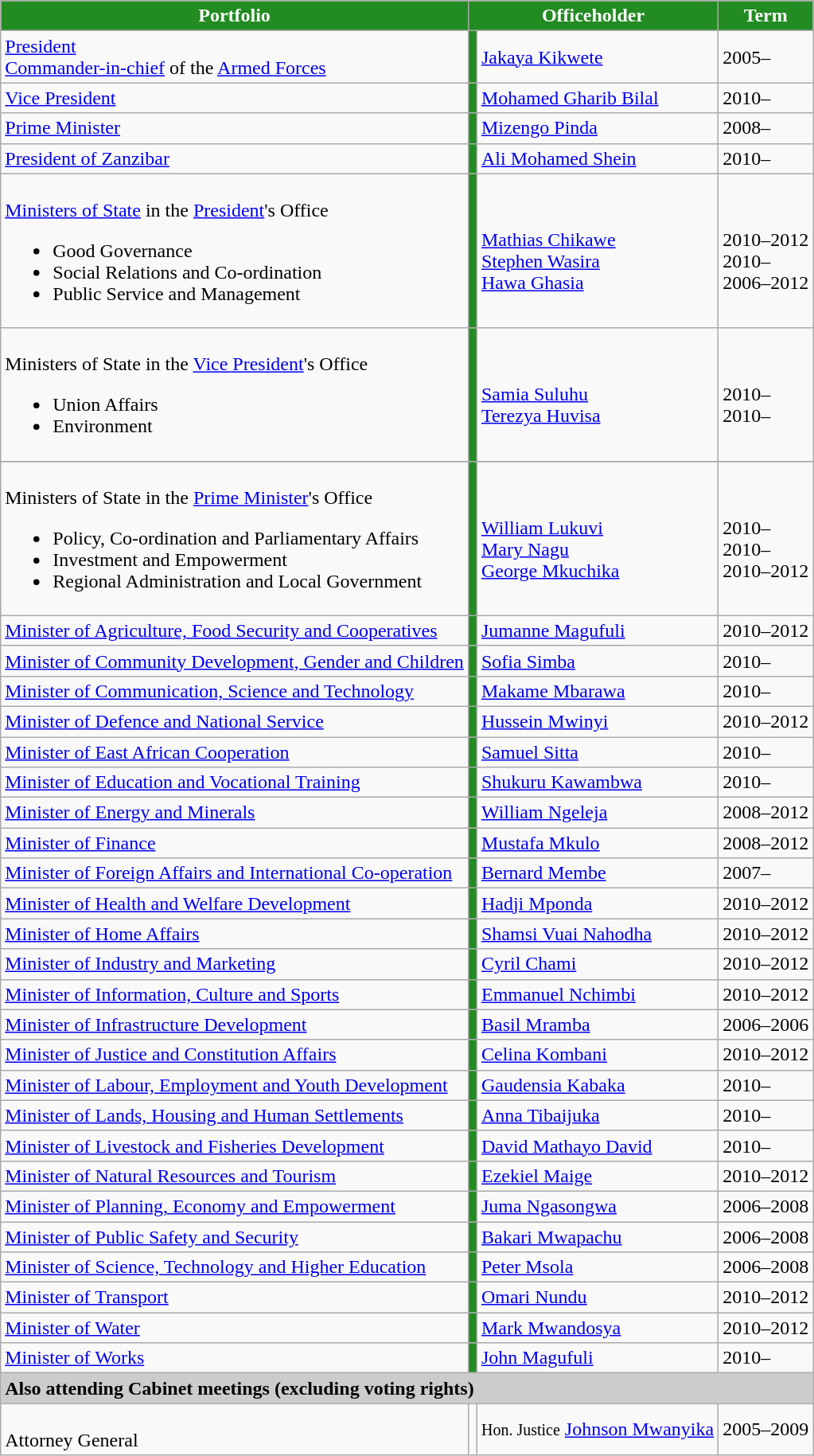<table class="wikitable" id="28 November 2010">
<tr>
<th style="background-color:#228B22;color: white">Portfolio</th>
<th colspan=2 style="background-color:#228B22;color: white">Officeholder</th>
<th style="background-color:#228B22;color: white">Term</th>
</tr>
<tr>
<td><a href='#'>President</a><br><a href='#'>Commander-in-chief</a> of the <a href='#'>Armed Forces</a></td>
<td style="background:#228B22"></td>
<td> <a href='#'>Jakaya Kikwete</a></td>
<td>2005–</td>
</tr>
<tr>
<td><a href='#'>Vice President</a></td>
<td style="background:#228B22"></td>
<td> <a href='#'>Mohamed Gharib Bilal</a></td>
<td>2010–</td>
</tr>
<tr>
<td><a href='#'>Prime Minister</a></td>
<td style="background:#228B22"></td>
<td> <a href='#'>Mizengo Pinda</a> </td>
<td>2008–</td>
</tr>
<tr>
<td><a href='#'>President of Zanzibar</a></td>
<td style="background:#228B22"></td>
<td> <a href='#'>Ali Mohamed Shein</a></td>
<td>2010–</td>
</tr>
<tr>
<td><br><a href='#'>Ministers of State</a> in the <a href='#'>President</a>'s Office<ul><li>Good Governance</li><li>Social Relations and Co-ordination</li><li>Public Service and Management</li></ul></td>
<td style="background:#228B22"></td>
<td><br> <a href='#'>Mathias Chikawe</a>  <br>  <a href='#'>Stephen Wasira</a>  <br>  <a href='#'>Hawa Ghasia</a> </td>
<td><br> 2010–2012 <br> 2010– <br> 2006–2012</td>
</tr>
<tr>
<td><br>Ministers of State in the <a href='#'>Vice President</a>'s Office<ul><li>Union Affairs</li><li>Environment</li></ul></td>
<td style="background:#228B22"></td>
<td><br>  <a href='#'>Samia Suluhu</a>  <br>  <a href='#'>Terezya Huvisa</a> </td>
<td><br> 2010– <br> 2010–</td>
</tr>
<tr>
</tr>
<tr>
<td><br>Ministers of State in the <a href='#'>Prime Minister</a>'s Office<ul><li>Policy, Co-ordination and Parliamentary Affairs</li><li>Investment and Empowerment</li><li>Regional Administration and Local Government</li></ul></td>
<td style="background:#228B22"></td>
<td><br>  <a href='#'>William Lukuvi</a>  <br>  <a href='#'>Mary Nagu</a>  <br>  <a href='#'>George Mkuchika</a> </td>
<td><br> 2010– <br> 2010– <br> 2010–2012</td>
</tr>
<tr>
<td><a href='#'>Minister of Agriculture, Food Security and Cooperatives</a></td>
<td style="background:#228B22"></td>
<td> <a href='#'>Jumanne Magufuli</a> </td>
<td>2010–2012</td>
</tr>
<tr>
<td><a href='#'>Minister of Community Development, Gender and Children</a></td>
<td style="background:#228B22"></td>
<td> <a href='#'>Sofia Simba</a> </td>
<td>2010–</td>
</tr>
<tr>
<td><a href='#'>Minister of Communication, Science and Technology</a></td>
<td style="background:#228B22"></td>
<td> <a href='#'>Makame Mbarawa</a> </td>
<td>2010–</td>
</tr>
<tr>
<td><a href='#'>Minister of Defence and National Service</a></td>
<td style="background:#228B22"></td>
<td> <a href='#'>Hussein Mwinyi</a> </td>
<td>2010–2012</td>
</tr>
<tr>
<td><a href='#'>Minister of East African Cooperation</a></td>
<td style="background:#228B22"></td>
<td> <a href='#'>Samuel Sitta</a> </td>
<td>2010–</td>
</tr>
<tr>
<td><a href='#'>Minister of Education and Vocational Training</a></td>
<td style="background:#228B22"></td>
<td> <a href='#'>Shukuru Kawambwa</a> </td>
<td>2010–</td>
</tr>
<tr>
<td><a href='#'>Minister of Energy and Minerals</a></td>
<td style="background:#228B22"></td>
<td> <a href='#'>William Ngeleja</a> </td>
<td>2008–2012</td>
</tr>
<tr>
<td><a href='#'>Minister of Finance</a></td>
<td style="background:#228B22"></td>
<td> <a href='#'>Mustafa Mkulo</a> </td>
<td>2008–2012</td>
</tr>
<tr>
<td><a href='#'>Minister of Foreign Affairs and International Co-operation</a></td>
<td style="background:#228B22"></td>
<td> <a href='#'>Bernard Membe</a> </td>
<td>2007–</td>
</tr>
<tr>
<td><a href='#'>Minister of Health and Welfare Development</a></td>
<td style="background:#228B22"></td>
<td> <a href='#'>Hadji Mponda</a> </td>
<td>2010–2012</td>
</tr>
<tr>
<td><a href='#'>Minister of Home Affairs</a></td>
<td style="background:#228B22"></td>
<td> <a href='#'>Shamsi Vuai Nahodha</a> </td>
<td>2010–2012</td>
</tr>
<tr>
<td><a href='#'>Minister of Industry and Marketing</a></td>
<td style="background:#228B22"></td>
<td> <a href='#'>Cyril Chami</a> </td>
<td>2010–2012</td>
</tr>
<tr>
<td><a href='#'>Minister of Information, Culture and Sports</a></td>
<td style="background:#228B22"></td>
<td> <a href='#'>Emmanuel Nchimbi</a> </td>
<td>2010–2012</td>
</tr>
<tr>
<td><a href='#'>Minister of Infrastructure Development</a></td>
<td style="background:#228B22"></td>
<td> <a href='#'>Basil Mramba</a> </td>
<td>2006–2006</td>
</tr>
<tr>
<td><a href='#'>Minister of Justice and Constitution Affairs</a></td>
<td style="background:#228B22"></td>
<td> <a href='#'>Celina Kombani</a> </td>
<td>2010–2012</td>
</tr>
<tr>
<td><a href='#'>Minister of Labour, Employment and Youth Development</a></td>
<td style="background:#228B22"></td>
<td> <a href='#'>Gaudensia Kabaka</a> </td>
<td>2010–</td>
</tr>
<tr>
<td><a href='#'>Minister of Lands, Housing and Human Settlements</a></td>
<td style="background:#228B22"></td>
<td> <a href='#'>Anna Tibaijuka</a> </td>
<td>2010–</td>
</tr>
<tr>
<td><a href='#'>Minister of Livestock and Fisheries Development</a></td>
<td style="background:#228B22"></td>
<td> <a href='#'>David Mathayo David</a> </td>
<td>2010–</td>
</tr>
<tr>
<td><a href='#'>Minister of Natural Resources and Tourism</a></td>
<td style="background:#228B22"></td>
<td> <a href='#'>Ezekiel Maige</a> </td>
<td>2010–2012</td>
</tr>
<tr>
<td><a href='#'>Minister of Planning, Economy and Empowerment</a></td>
<td style="background:#228B22"></td>
<td> <a href='#'>Juma Ngasongwa</a> </td>
<td>2006–2008</td>
</tr>
<tr>
<td><a href='#'>Minister of Public Safety and Security</a></td>
<td style="background:#228B22"></td>
<td> <a href='#'>Bakari Mwapachu</a> </td>
<td>2006–2008</td>
</tr>
<tr>
<td><a href='#'>Minister of Science, Technology and Higher Education</a></td>
<td style="background:#228B22"></td>
<td> <a href='#'>Peter Msola</a> </td>
<td>2006–2008</td>
</tr>
<tr>
<td><a href='#'>Minister of Transport</a></td>
<td style="background:#228B22"></td>
<td> <a href='#'>Omari Nundu</a> </td>
<td>2010–2012</td>
</tr>
<tr>
<td><a href='#'>Minister of Water</a></td>
<td style="background:#228B22"></td>
<td> <a href='#'>Mark Mwandosya</a> </td>
<td>2010–2012</td>
</tr>
<tr>
<td><a href='#'>Minister of Works</a></td>
<td style="background:#228B22"></td>
<td> <a href='#'>John Magufuli</a> </td>
<td>2010–</td>
</tr>
<tr>
<td style="background:#cccccc;" colspan="4"><strong>Also attending Cabinet meetings (excluding voting rights) </strong></td>
</tr>
<tr>
<td><br>Attorney General</td>
<td></td>
<td><small>Hon. Justice</small> <a href='#'>Johnson Mwanyika</a></td>
<td>2005–2009</td>
</tr>
</table>
